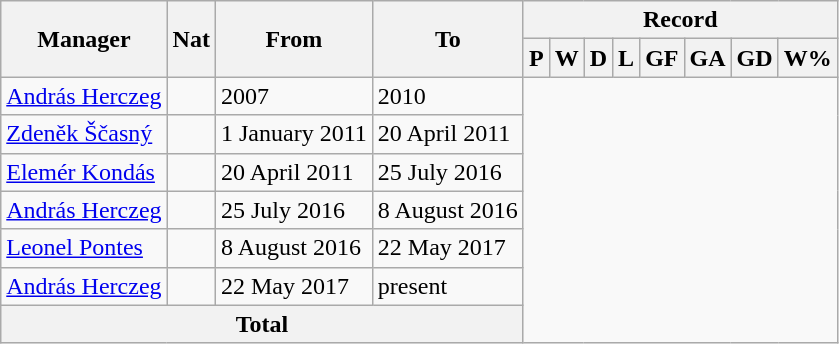<table class="wikitable" style="text-align: center">
<tr>
<th rowspan="2">Manager</th>
<th rowspan="2">Nat</th>
<th rowspan="2">From</th>
<th rowspan="2">To</th>
<th colspan="8">Record</th>
</tr>
<tr>
<th>P</th>
<th>W</th>
<th>D</th>
<th>L</th>
<th>GF</th>
<th>GA</th>
<th>GD</th>
<th>W%</th>
</tr>
<tr>
<td align=left><a href='#'>András Herczeg</a></td>
<td></td>
<td align=left>2007</td>
<td align=left>2010<br></td>
</tr>
<tr>
<td align=left><a href='#'>Zdeněk Ščasný</a></td>
<td></td>
<td align=left>1 January 2011</td>
<td align=left>20 April 2011<br></td>
</tr>
<tr>
<td align=left><a href='#'>Elemér Kondás</a></td>
<td></td>
<td align=left>20 April 2011</td>
<td align=left>25 July 2016<br></td>
</tr>
<tr>
<td align=left><a href='#'>András Herczeg</a></td>
<td></td>
<td align=left>25 July 2016</td>
<td align=left>8 August 2016<br></td>
</tr>
<tr>
<td align=left><a href='#'>Leonel Pontes</a></td>
<td></td>
<td align=left>8 August 2016</td>
<td align=left>22 May 2017<br></td>
</tr>
<tr>
<td align=left><a href='#'>András Herczeg</a></td>
<td></td>
<td align=left>22 May 2017</td>
<td align=left>present<br></td>
</tr>
<tr>
<th colspan="4">Total<br></th>
</tr>
</table>
